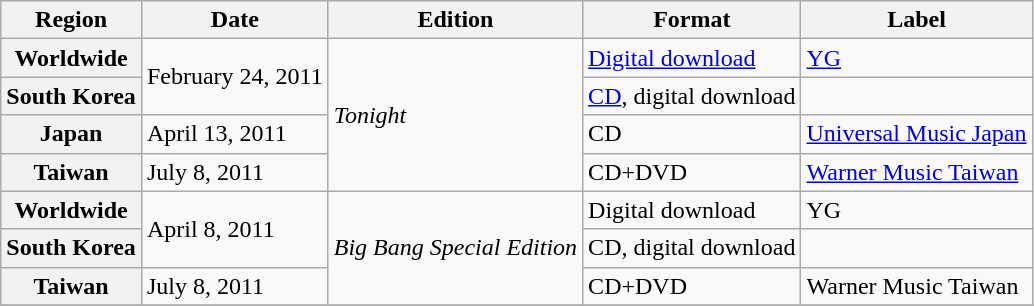<table class="wikitable plainrowheaders">
<tr>
<th scope="col">Region</th>
<th>Date</th>
<th>Edition</th>
<th>Format</th>
<th>Label</th>
</tr>
<tr>
<th scope="row">Worldwide</th>
<td rowspan="2">February 24, 2011</td>
<td rowspan="4"><em>Tonight</em></td>
<td><a href='#'>Digital download</a></td>
<td><a href='#'>YG</a></td>
</tr>
<tr>
<th scope="row">South Korea</th>
<td><a href='#'>CD</a>, digital download</td>
<td></td>
</tr>
<tr>
<th scope="row">Japan</th>
<td>April 13, 2011</td>
<td>CD</td>
<td><a href='#'>Universal Music Japan</a></td>
</tr>
<tr>
<th scope="row">Taiwan</th>
<td>July 8, 2011</td>
<td>CD+DVD</td>
<td><a href='#'>Warner Music Taiwan</a></td>
</tr>
<tr>
<th scope="row">Worldwide</th>
<td rowspan="2">April 8, 2011</td>
<td rowspan="3"><em>Big Bang Special Edition</em></td>
<td>Digital download</td>
<td>YG</td>
</tr>
<tr>
<th scope="row">South Korea</th>
<td>CD, digital download</td>
<td></td>
</tr>
<tr>
<th scope="row">Taiwan</th>
<td>July 8, 2011</td>
<td>CD+DVD</td>
<td>Warner Music Taiwan</td>
</tr>
<tr>
</tr>
</table>
